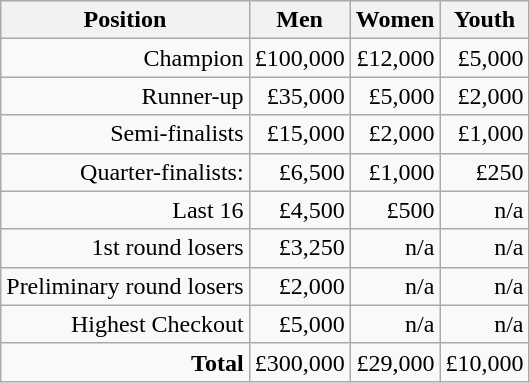<table class="wikitable"  style="text-align:right;">
<tr>
<th>Position</th>
<th>Men</th>
<th>Women</th>
<th>Youth</th>
</tr>
<tr>
<td>Champion</td>
<td>£100,000</td>
<td>£12,000</td>
<td>£5,000</td>
</tr>
<tr>
<td>Runner-up</td>
<td>£35,000</td>
<td>£5,000</td>
<td>£2,000</td>
</tr>
<tr>
<td>Semi-finalists</td>
<td>£15,000</td>
<td>£2,000</td>
<td>£1,000</td>
</tr>
<tr>
<td>Quarter-finalists:</td>
<td>£6,500</td>
<td>£1,000</td>
<td>£250</td>
</tr>
<tr>
<td>Last 16</td>
<td>£4,500</td>
<td>£500</td>
<td>n/a</td>
</tr>
<tr>
<td>1st round losers</td>
<td>£3,250</td>
<td>n/a</td>
<td>n/a</td>
</tr>
<tr>
<td>Preliminary round losers</td>
<td>£2,000</td>
<td>n/a</td>
<td>n/a</td>
</tr>
<tr>
<td>Highest Checkout</td>
<td>£5,000</td>
<td>n/a</td>
<td>n/a</td>
</tr>
<tr>
<td><strong>Total</strong></td>
<td>£300,000</td>
<td>£29,000</td>
<td>£10,000</td>
</tr>
</table>
